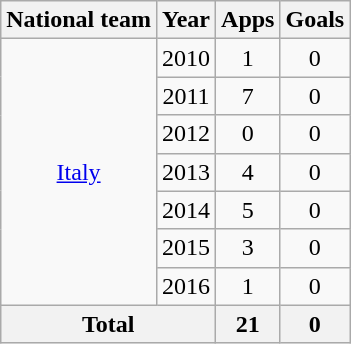<table class="wikitable" style="text-align:center">
<tr>
<th>National team</th>
<th>Year</th>
<th>Apps</th>
<th>Goals</th>
</tr>
<tr>
<td rowspan="7"><a href='#'>Italy</a></td>
<td>2010</td>
<td>1</td>
<td>0</td>
</tr>
<tr>
<td>2011</td>
<td>7</td>
<td>0</td>
</tr>
<tr>
<td>2012</td>
<td>0</td>
<td>0</td>
</tr>
<tr>
<td>2013</td>
<td>4</td>
<td>0</td>
</tr>
<tr>
<td>2014</td>
<td>5</td>
<td>0</td>
</tr>
<tr>
<td>2015</td>
<td>3</td>
<td>0</td>
</tr>
<tr>
<td>2016</td>
<td>1</td>
<td>0</td>
</tr>
<tr>
<th colspan="2">Total</th>
<th>21</th>
<th>0</th>
</tr>
</table>
